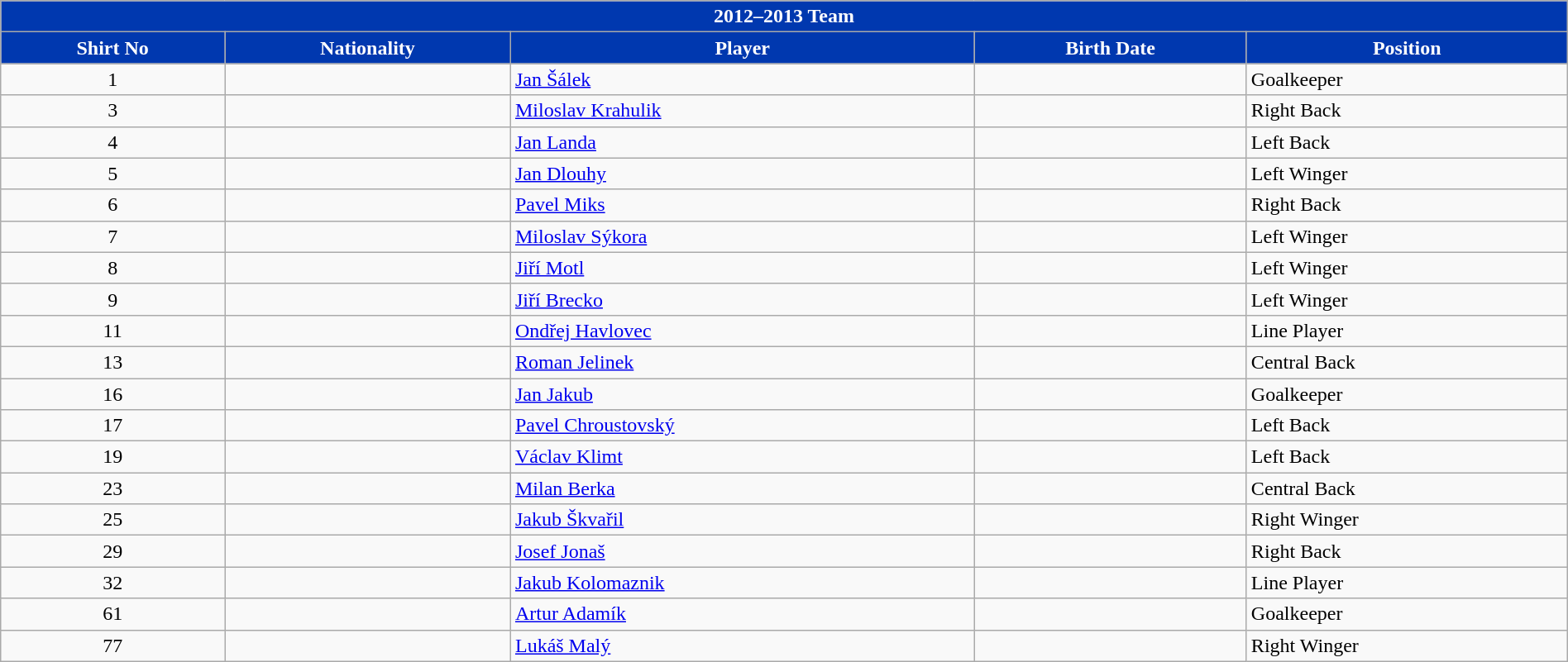<table class="wikitable collapsible collapsed" style="width:100%">
<tr>
<th colspan=5 style="background-color:#0038af;color:#FFFFFF;text-align:center;"> <strong>2012–2013 Team</strong></th>
</tr>
<tr>
<th style="color:#FFFFFF; background:#0038af">Shirt No</th>
<th style="color:#FFFFFF; background:#0038af">Nationality</th>
<th style="color:#FFFFFF; background:#0038af">Player</th>
<th style="color:#FFFFFF; background:#0038af">Birth Date</th>
<th style="color:#FFFFFF; background:#0038af">Position</th>
</tr>
<tr>
<td align=center>1</td>
<td></td>
<td><a href='#'>Jan Šálek</a></td>
<td></td>
<td>Goalkeeper</td>
</tr>
<tr>
<td align=center>3</td>
<td></td>
<td><a href='#'>Miloslav Krahulik</a></td>
<td></td>
<td>Right Back</td>
</tr>
<tr>
<td align=center>4</td>
<td></td>
<td><a href='#'>Jan Landa</a></td>
<td></td>
<td>Left Back</td>
</tr>
<tr>
<td align=center>5</td>
<td></td>
<td><a href='#'>Jan Dlouhy</a></td>
<td></td>
<td>Left Winger</td>
</tr>
<tr>
<td align=center>6</td>
<td></td>
<td><a href='#'>Pavel Miks</a></td>
<td></td>
<td>Right Back</td>
</tr>
<tr>
<td align=center>7</td>
<td></td>
<td><a href='#'>Miloslav Sýkora</a></td>
<td></td>
<td>Left Winger</td>
</tr>
<tr>
<td align=center>8</td>
<td></td>
<td><a href='#'>Jiří Motl</a></td>
<td></td>
<td>Left Winger</td>
</tr>
<tr>
<td align=center>9</td>
<td></td>
<td><a href='#'>Jiří Brecko</a></td>
<td></td>
<td>Left Winger</td>
</tr>
<tr>
<td align=center>11</td>
<td></td>
<td><a href='#'>Ondřej Havlovec</a></td>
<td></td>
<td>Line Player</td>
</tr>
<tr>
<td align=center>13</td>
<td></td>
<td><a href='#'>Roman Jelinek</a></td>
<td></td>
<td>Central Back</td>
</tr>
<tr>
<td align=center>16</td>
<td></td>
<td><a href='#'>Jan Jakub</a></td>
<td></td>
<td>Goalkeeper</td>
</tr>
<tr>
<td align=center>17</td>
<td></td>
<td><a href='#'>Pavel Chroustovský</a></td>
<td></td>
<td>Left Back</td>
</tr>
<tr>
<td align=center>19</td>
<td></td>
<td><a href='#'>Václav Klimt</a></td>
<td></td>
<td>Left Back</td>
</tr>
<tr>
<td align=center>23</td>
<td></td>
<td><a href='#'>Milan Berka</a></td>
<td></td>
<td>Central Back</td>
</tr>
<tr>
<td align=center>25</td>
<td></td>
<td><a href='#'>Jakub Škvařil</a></td>
<td></td>
<td>Right Winger</td>
</tr>
<tr>
<td align=center>29</td>
<td></td>
<td><a href='#'>Josef Jonaš</a></td>
<td></td>
<td>Right Back</td>
</tr>
<tr>
<td align=center>32</td>
<td></td>
<td><a href='#'>Jakub Kolomaznik</a></td>
<td></td>
<td>Line Player</td>
</tr>
<tr>
<td align=center>61</td>
<td></td>
<td><a href='#'>Artur Adamík</a></td>
<td></td>
<td>Goalkeeper</td>
</tr>
<tr>
<td align=center>77</td>
<td></td>
<td><a href='#'>Lukáš Malý</a></td>
<td></td>
<td>Right Winger</td>
</tr>
</table>
